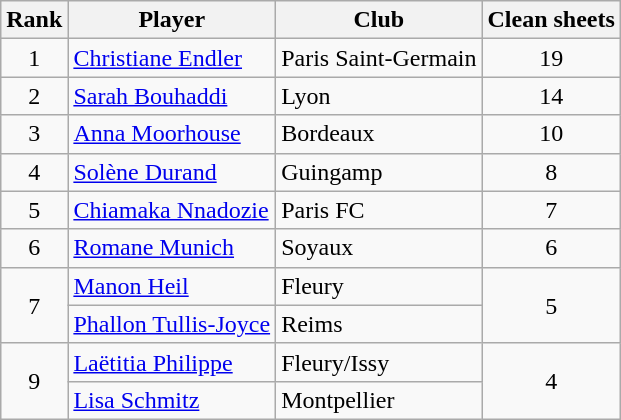<table class="wikitable" style="text-align:center">
<tr>
<th>Rank</th>
<th>Player</th>
<th>Club</th>
<th>Clean sheets</th>
</tr>
<tr>
<td>1</td>
<td align="left"> <a href='#'>Christiane Endler</a></td>
<td align="left">Paris Saint-Germain</td>
<td>19</td>
</tr>
<tr>
<td>2</td>
<td align="left"> <a href='#'>Sarah Bouhaddi</a></td>
<td align="left">Lyon</td>
<td>14</td>
</tr>
<tr>
<td>3</td>
<td align="left"> <a href='#'>Anna Moorhouse</a></td>
<td align="left">Bordeaux</td>
<td>10</td>
</tr>
<tr>
<td>4</td>
<td align="left"> <a href='#'>Solène Durand</a></td>
<td align="left">Guingamp</td>
<td>8</td>
</tr>
<tr>
<td>5</td>
<td align="left"> <a href='#'>Chiamaka Nnadozie</a></td>
<td align="left">Paris FC</td>
<td>7</td>
</tr>
<tr>
<td>6</td>
<td align="left"> <a href='#'>Romane Munich</a></td>
<td align="left">Soyaux</td>
<td>6</td>
</tr>
<tr>
<td rowspan=2>7</td>
<td align="left"> <a href='#'>Manon Heil</a></td>
<td align="left">Fleury</td>
<td rowspan=2>5</td>
</tr>
<tr>
<td align="left"> <a href='#'>Phallon Tullis-Joyce</a></td>
<td align="left">Reims</td>
</tr>
<tr>
<td rowspan=2>9</td>
<td align="left"> <a href='#'>Laëtitia Philippe</a></td>
<td align="left">Fleury/Issy</td>
<td rowspan=2>4</td>
</tr>
<tr>
<td align="left"> <a href='#'>Lisa Schmitz</a></td>
<td align="left">Montpellier</td>
</tr>
</table>
